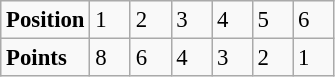<table class="wikitable" style="font-size: 95%;">
<tr>
<td><strong>Position</strong></td>
<td width=20>1</td>
<td width=20>2</td>
<td width=20>3</td>
<td width=20>4</td>
<td width=20>5</td>
<td width=20>6</td>
</tr>
<tr>
<td><strong>Points</strong></td>
<td>8</td>
<td>6</td>
<td>4</td>
<td>3</td>
<td>2</td>
<td>1</td>
</tr>
</table>
